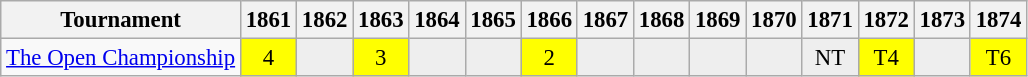<table class="wikitable" style="font-size:95%;text-align:center;">
<tr>
<th>Tournament</th>
<th>1861</th>
<th>1862</th>
<th>1863</th>
<th>1864</th>
<th>1865</th>
<th>1866</th>
<th>1867</th>
<th>1868</th>
<th>1869</th>
<th>1870</th>
<th>1871</th>
<th>1872</th>
<th>1873</th>
<th>1874</th>
</tr>
<tr>
<td align=left><a href='#'>The Open Championship</a></td>
<td style="background:yellow;">4</td>
<td style="background:#eeeeee;"></td>
<td style="background:yellow;">3</td>
<td style="background:#eeeeee;"></td>
<td style="background:#eeeeee;"></td>
<td style="background:yellow;">2</td>
<td style="background:#eeeeee;"></td>
<td style="background:#eeeeee;"></td>
<td style="background:#eeeeee;"></td>
<td style="background:#eeeeee;"></td>
<td style="background:#eeeeee;">NT</td>
<td style="background:yellow;">T4</td>
<td style="background:#eeeeee;"></td>
<td style="background:yellow;">T6</td>
</tr>
</table>
